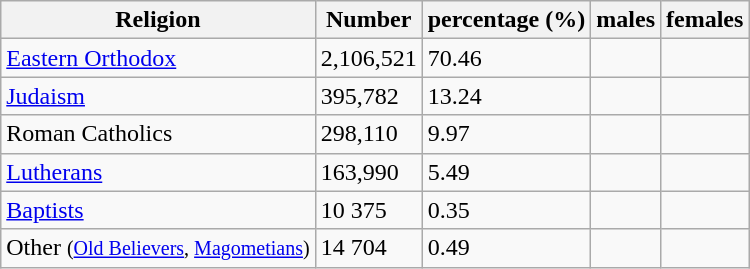<table align="center" class="wikitable plainlinks TablePager">
<tr>
<th>Religion</th>
<th>Number</th>
<th>percentage (%)</th>
<th>males</th>
<th>females</th>
</tr>
<tr ---->
<td><a href='#'>Eastern Orthodox</a></td>
<td>2,106,521</td>
<td>70.46</td>
<td></td>
<td></td>
</tr>
<tr ---->
<td><a href='#'>Judaism</a></td>
<td>395,782</td>
<td>13.24</td>
<td></td>
<td></td>
</tr>
<tr ---->
<td>Roman Catholics</td>
<td>298,110</td>
<td>9.97</td>
<td></td>
<td></td>
</tr>
<tr ---->
<td><a href='#'>Lutherans</a></td>
<td>163,990</td>
<td>5.49</td>
<td></td>
<td></td>
</tr>
<tr ---->
<td><a href='#'>Baptists</a></td>
<td>10 375</td>
<td>0.35</td>
<td></td>
<td></td>
</tr>
<tr ---->
<td>Other <small>(<a href='#'>Old Believers</a>, <a href='#'>Magometians</a>)</small></td>
<td>14 704</td>
<td>0.49</td>
<td></td>
<td></td>
</tr>
</table>
